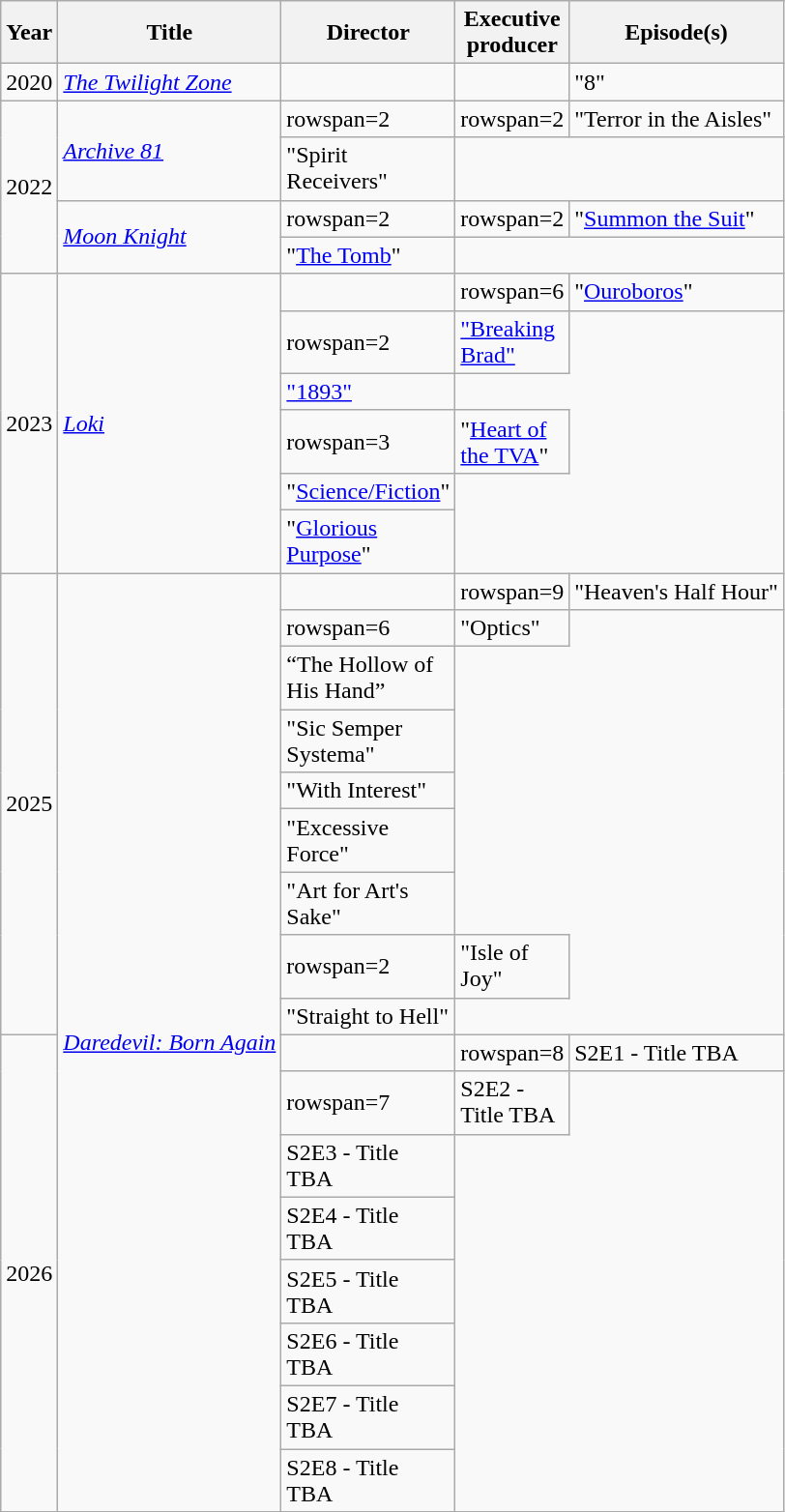<table class="wikitable">
<tr>
<th>Year</th>
<th>Title</th>
<th width=65>Director</th>
<th width=65>Executive<br>producer</th>
<th>Episode(s)</th>
</tr>
<tr>
<td>2020</td>
<td><em><a href='#'>The Twilight Zone</a></em></td>
<td></td>
<td></td>
<td>"8"</td>
</tr>
<tr>
<td rowspan=4>2022</td>
<td rowspan=2><em><a href='#'>Archive 81</a></em></td>
<td>rowspan=2 </td>
<td>rowspan=2 </td>
<td>"Terror in the Aisles"</td>
</tr>
<tr>
<td>"Spirit Receivers"</td>
</tr>
<tr>
<td rowspan=2><em><a href='#'>Moon Knight</a></em></td>
<td>rowspan=2 </td>
<td>rowspan=2 </td>
<td>"<a href='#'>Summon the Suit</a>"</td>
</tr>
<tr>
<td>"<a href='#'>The Tomb</a>"</td>
</tr>
<tr>
<td rowspan="6">2023</td>
<td rowspan="6"><em><a href='#'>Loki</a></em></td>
<td></td>
<td>rowspan=6 </td>
<td>"<a href='#'>Ouroboros</a>"</td>
</tr>
<tr>
<td>rowspan=2 </td>
<td><a href='#'>"Breaking Brad"</a></td>
</tr>
<tr>
<td><a href='#'>"1893"</a></td>
</tr>
<tr>
<td>rowspan=3 </td>
<td>"<a href='#'>Heart of the TVA</a>"</td>
</tr>
<tr>
<td>"<a href='#'>Science/Fiction</a>"</td>
</tr>
<tr>
<td>"<a href='#'>Glorious Purpose</a>"</td>
</tr>
<tr>
<td rowspan=9>2025</td>
<td rowspan=17><em><a href='#'>Daredevil: Born Again</a></em></td>
<td></td>
<td>rowspan=9 </td>
<td>"Heaven's Half Hour"</td>
</tr>
<tr>
<td>rowspan=6 </td>
<td>"Optics"</td>
</tr>
<tr>
<td>“The Hollow of His Hand”</td>
</tr>
<tr>
<td>"Sic Semper Systema"</td>
</tr>
<tr>
<td>"With Interest"</td>
</tr>
<tr>
<td>"Excessive Force"</td>
</tr>
<tr>
<td>"Art for Art's Sake"</td>
</tr>
<tr>
<td>rowspan=2 </td>
<td>"Isle of Joy"</td>
</tr>
<tr>
<td>"Straight to Hell"</td>
</tr>
<tr>
<td rowspan=8>2026</td>
<td></td>
<td>rowspan=8 </td>
<td>S2E1 - Title TBA</td>
</tr>
<tr>
<td>rowspan=7 </td>
<td>S2E2 - Title TBA</td>
</tr>
<tr>
<td>S2E3 - Title TBA</td>
</tr>
<tr>
<td>S2E4 - Title TBA</td>
</tr>
<tr>
<td>S2E5 - Title TBA</td>
</tr>
<tr>
<td>S2E6 - Title TBA</td>
</tr>
<tr>
<td>S2E7 - Title TBA</td>
</tr>
<tr>
<td>S2E8 - Title TBA</td>
</tr>
</table>
